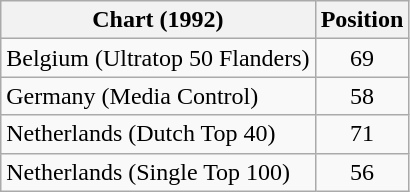<table class="wikitable sortable">
<tr>
<th>Chart (1992)</th>
<th>Position</th>
</tr>
<tr>
<td>Belgium (Ultratop 50 Flanders)</td>
<td style="text-align:center;">69</td>
</tr>
<tr>
<td>Germany (Media Control)</td>
<td style="text-align:center;">58</td>
</tr>
<tr>
<td>Netherlands (Dutch Top 40)</td>
<td style="text-align:center;">71</td>
</tr>
<tr>
<td>Netherlands (Single Top 100)</td>
<td style="text-align:center;">56</td>
</tr>
</table>
